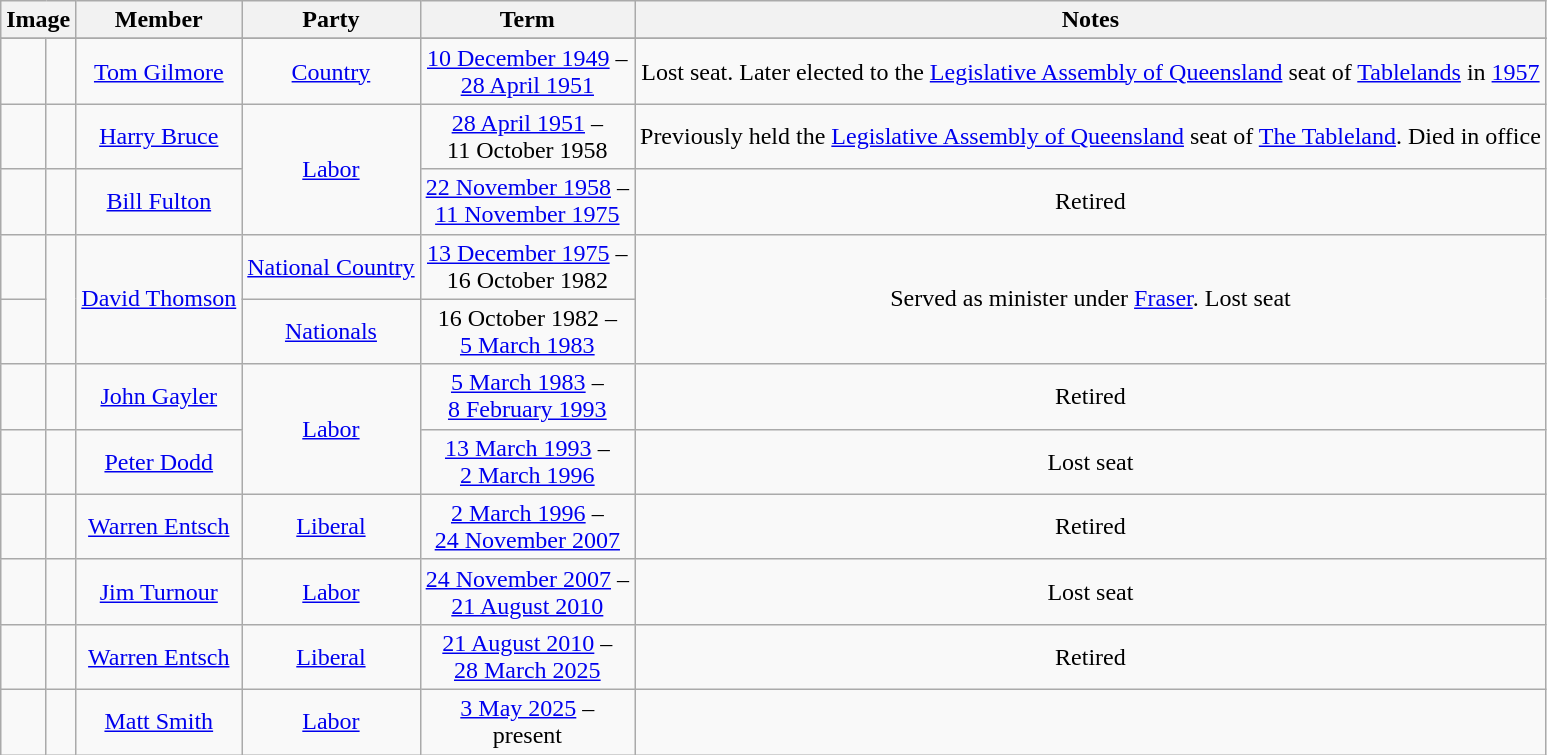<table class=wikitable style="text-align:center">
<tr>
<th colspan=2>Image</th>
<th>Member</th>
<th>Party</th>
<th>Term</th>
<th>Notes</th>
</tr>
<tr>
</tr>
<tr>
<td> </td>
<td></td>
<td><a href='#'>Tom Gilmore</a><br></td>
<td><a href='#'>Country</a></td>
<td nowrap><a href='#'>10 December 1949</a> –<br><a href='#'>28 April 1951</a></td>
<td>Lost seat. Later elected to the <a href='#'>Legislative Assembly of Queensland</a> seat of <a href='#'>Tablelands</a> in <a href='#'>1957</a></td>
</tr>
<tr>
<td> </td>
<td></td>
<td><a href='#'>Harry Bruce</a><br></td>
<td rowspan="2"><a href='#'>Labor</a></td>
<td nowrap><a href='#'>28 April 1951</a> –<br>11 October 1958</td>
<td>Previously held the <a href='#'>Legislative Assembly of Queensland</a> seat of <a href='#'>The Tableland</a>. Died in office</td>
</tr>
<tr>
<td> </td>
<td></td>
<td><a href='#'>Bill Fulton</a><br></td>
<td nowrap><a href='#'>22 November 1958</a> –<br><a href='#'>11 November 1975</a></td>
<td>Retired</td>
</tr>
<tr>
<td> </td>
<td rowspan=2></td>
<td rowspan=2><a href='#'>David Thomson</a><br></td>
<td><a href='#'>National Country</a></td>
<td nowrap><a href='#'>13 December 1975</a> –<br>16 October 1982</td>
<td rowspan=2>Served as minister under <a href='#'>Fraser</a>. Lost seat</td>
</tr>
<tr>
<td> </td>
<td><a href='#'>Nationals</a></td>
<td nowrap>16 October 1982 –<br><a href='#'>5 March 1983</a></td>
</tr>
<tr>
<td> </td>
<td></td>
<td><a href='#'>John Gayler</a><br></td>
<td rowspan="2"><a href='#'>Labor</a></td>
<td nowrap><a href='#'>5 March 1983</a> –<br><a href='#'>8 February 1993</a></td>
<td>Retired</td>
</tr>
<tr>
<td> </td>
<td></td>
<td><a href='#'>Peter Dodd</a><br></td>
<td nowrap><a href='#'>13 March 1993</a> –<br><a href='#'>2 March 1996</a></td>
<td>Lost seat</td>
</tr>
<tr>
<td> </td>
<td></td>
<td><a href='#'>Warren Entsch</a><br></td>
<td><a href='#'>Liberal</a></td>
<td nowrap><a href='#'>2 March 1996</a> –<br><a href='#'>24 November 2007</a></td>
<td>Retired</td>
</tr>
<tr>
<td> </td>
<td></td>
<td><a href='#'>Jim Turnour</a><br></td>
<td><a href='#'>Labor</a></td>
<td nowrap><a href='#'>24 November 2007</a> –<br><a href='#'>21 August 2010</a></td>
<td>Lost seat</td>
</tr>
<tr>
<td> </td>
<td></td>
<td><a href='#'>Warren Entsch</a><br></td>
<td><a href='#'>Liberal</a></td>
<td nowrap><a href='#'>21 August 2010</a> –<br><a href='#'>28 March 2025</a></td>
<td>Retired</td>
</tr>
<tr>
<td> </td>
<td></td>
<td><a href='#'>Matt Smith</a><br></td>
<td><a href='#'>Labor</a></td>
<td nowrap><a href='#'>3 May 2025</a> –<br>present</td>
<td></td>
</tr>
</table>
